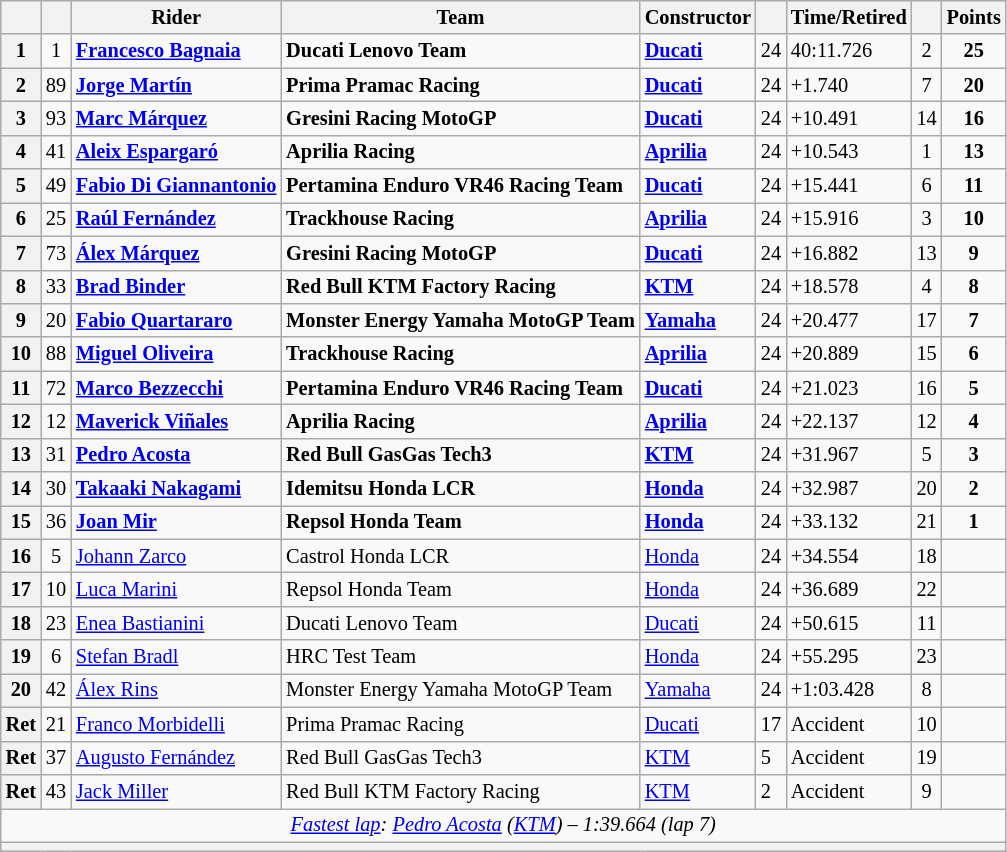<table class="wikitable sortable" style="font-size: 85%;">
<tr>
<th scope="col"></th>
<th scope="col"></th>
<th scope="col">Rider</th>
<th scope="col">Team</th>
<th scope="col">Constructor</th>
<th scope="col" class="unsortable"></th>
<th scope="col" class="unsortable">Time/Retired</th>
<th scope="col"></th>
<th scope="col">Points</th>
</tr>
<tr>
<th scope="row">1</th>
<td align="center">1</td>
<td data-sort-value="bag"> <strong><a href='#'>Francesco Bagnaia</a></strong></td>
<td><strong>Ducati Lenovo Team</strong></td>
<td><strong><a href='#'>Ducati</a></strong></td>
<td>24</td>
<td>40:11.726</td>
<td align="center">2</td>
<td align="center"><strong>25</strong></td>
</tr>
<tr>
<th scope="row">2</th>
<td align="center">89</td>
<td data-sort-value="mart"> <strong><a href='#'>Jorge Martín</a></strong></td>
<td><strong>Prima Pramac Racing</strong></td>
<td><strong><a href='#'>Ducati</a></strong></td>
<td>24</td>
<td>+1.740</td>
<td align="center">7</td>
<td align="center"><strong>20</strong></td>
</tr>
<tr>
<th scope="row">3</th>
<td align="center">93</td>
<td data-sort-value="marqm"> <strong><a href='#'>Marc Márquez</a></strong></td>
<td><strong>Gresini Racing MotoGP</strong></td>
<td><strong><a href='#'>Ducati</a></strong></td>
<td>24</td>
<td>+10.491</td>
<td align="center">14</td>
<td align="center"><strong>16</strong></td>
</tr>
<tr>
<th scope="row">4</th>
<td align="center">41</td>
<td data-sort-value="esp"> <strong><a href='#'>Aleix Espargaró</a></strong></td>
<td><strong>Aprilia Racing</strong></td>
<td><strong><a href='#'>Aprilia</a></strong></td>
<td>24</td>
<td>+10.543</td>
<td align="center">1</td>
<td align="center"><strong>13</strong></td>
</tr>
<tr>
<th scope="row">5</th>
<td align="center">49</td>
<td data-sort-value="dig"> <strong><a href='#'>Fabio Di Giannantonio</a></strong></td>
<td><strong>Pertamina Enduro VR46 Racing Team</strong></td>
<td><strong><a href='#'>Ducati</a></strong></td>
<td>24</td>
<td>+15.441</td>
<td align="center">6</td>
<td align="center"><strong>11</strong></td>
</tr>
<tr>
<th scope="row">6</th>
<td align="center">25</td>
<td data-sort-value="ferr"> <strong><a href='#'>Raúl Fernández</a></strong></td>
<td><strong>Trackhouse Racing</strong></td>
<td><strong><a href='#'>Aprilia</a></strong></td>
<td>24</td>
<td>+15.916</td>
<td align="center">3</td>
<td align="center"><strong>10</strong></td>
</tr>
<tr>
<th scope="row">7</th>
<td align="center">73</td>
<td data-sort-value="marqa"> <strong><a href='#'>Álex Márquez</a></strong></td>
<td><strong>Gresini Racing MotoGP</strong></td>
<td><strong><a href='#'>Ducati</a></strong></td>
<td>24</td>
<td>+16.882</td>
<td align="center">13</td>
<td align="center"><strong>9</strong></td>
</tr>
<tr>
<th scope="row">8</th>
<td align="center">33</td>
<td data-sort-value="bin"> <strong><a href='#'>Brad Binder</a></strong></td>
<td><strong>Red Bull KTM Factory Racing</strong></td>
<td><strong><a href='#'>KTM</a></strong></td>
<td>24</td>
<td>+18.578</td>
<td align="center">4</td>
<td align="center"><strong>8</strong></td>
</tr>
<tr>
<th scope="row">9</th>
<td align="center">20</td>
<td data-sort-value="qua"> <strong><a href='#'>Fabio Quartararo</a></strong></td>
<td><strong>Monster Energy Yamaha MotoGP Team</strong></td>
<td><strong><a href='#'>Yamaha</a></strong></td>
<td>24</td>
<td>+20.477</td>
<td align="center">17</td>
<td align="center"><strong>7</strong></td>
</tr>
<tr>
<th scope="row">10</th>
<td align="center">88</td>
<td data-sort-value="oli"> <strong><a href='#'>Miguel Oliveira</a></strong></td>
<td><strong>Trackhouse Racing</strong></td>
<td><strong><a href='#'>Aprilia</a></strong></td>
<td>24</td>
<td>+20.889</td>
<td align="center">15</td>
<td align="center"><strong>6</strong></td>
</tr>
<tr>
<th scope="row">11</th>
<td align="center">72</td>
<td data-sort-value="bez"> <strong><a href='#'>Marco Bezzecchi</a></strong></td>
<td><strong>Pertamina Enduro VR46 Racing Team</strong></td>
<td><strong><a href='#'>Ducati</a></strong></td>
<td>24</td>
<td>+21.023</td>
<td align="center">16</td>
<td align="center"><strong>5</strong></td>
</tr>
<tr>
<th scope="row">12</th>
<td align="center">12</td>
<td data-sort-value="vin"> <strong><a href='#'>Maverick Viñales</a></strong></td>
<td><strong>Aprilia Racing</strong></td>
<td><strong><a href='#'>Aprilia</a></strong></td>
<td>24</td>
<td>+22.137</td>
<td align="center">12</td>
<td align="center"><strong>4</strong></td>
</tr>
<tr>
<th scope="row">13</th>
<td align="center">31</td>
<td data-sort-value="aco"> <strong><a href='#'>Pedro Acosta</a></strong></td>
<td><strong>Red Bull GasGas Tech3</strong></td>
<td><strong><a href='#'>KTM</a></strong></td>
<td>24</td>
<td>+31.967</td>
<td align="center">5</td>
<td align="center"><strong>3</strong></td>
</tr>
<tr>
<th scope="row">14</th>
<td align="center">30</td>
<td data-sort-value="nak"> <strong><a href='#'>Takaaki Nakagami</a></strong></td>
<td><strong>Idemitsu Honda LCR</strong></td>
<td><strong><a href='#'>Honda</a></strong></td>
<td>24</td>
<td>+32.987</td>
<td align="center">20</td>
<td align="center"><strong>2</strong></td>
</tr>
<tr>
<th scope="row">15</th>
<td align="center">36</td>
<td data-sort-value="mir"> <strong><a href='#'>Joan Mir</a></strong></td>
<td><strong>Repsol Honda Team</strong></td>
<td><strong><a href='#'>Honda</a></strong></td>
<td>24</td>
<td>+33.132</td>
<td align="center">21</td>
<td align="center"><strong>1</strong></td>
</tr>
<tr>
<th scope="row">16</th>
<td align="center">5</td>
<td data-sort-value="zar"> <a href='#'>Johann Zarco</a></td>
<td>Castrol Honda LCR</td>
<td><a href='#'>Honda</a></td>
<td>24</td>
<td>+34.554</td>
<td align="center">18</td>
<td align="center"></td>
</tr>
<tr>
<th scope="row">17</th>
<td align="center">10</td>
<td data-sort-value="mari"> <a href='#'>Luca Marini</a></td>
<td>Repsol Honda Team</td>
<td><a href='#'>Honda</a></td>
<td>24</td>
<td>+36.689</td>
<td align="center">22</td>
<td align="center"></td>
</tr>
<tr>
<th scope="row">18</th>
<td align="center">23</td>
<td data-sort-value="bas"> <a href='#'>Enea Bastianini</a></td>
<td>Ducati Lenovo Team</td>
<td><a href='#'>Ducati</a></td>
<td>24</td>
<td>+50.615</td>
<td align="center">11</td>
<td align="center"></td>
</tr>
<tr>
<th scope="row">19</th>
<td align="center">6</td>
<td data-sort-value="bra"> <a href='#'>Stefan Bradl</a></td>
<td>HRC Test Team</td>
<td><a href='#'>Honda</a></td>
<td>24</td>
<td>+55.295</td>
<td align="center">23</td>
<td align="center"></td>
</tr>
<tr>
<th scope="row">20</th>
<td align="center">42</td>
<td data-sort-value="rin"> <a href='#'>Álex Rins</a></td>
<td>Monster Energy Yamaha MotoGP Team</td>
<td><a href='#'>Yamaha</a></td>
<td>24</td>
<td>+1:03.428</td>
<td align="center">8</td>
<td align="center"></td>
</tr>
<tr>
<th scope="row">Ret</th>
<td align="center">21</td>
<td data-sort-value="mor"> <a href='#'>Franco Morbidelli</a></td>
<td>Prima Pramac Racing</td>
<td><a href='#'>Ducati</a></td>
<td>17</td>
<td>Accident</td>
<td align="center">10</td>
<td align="center"></td>
</tr>
<tr>
<th scope="row">Ret</th>
<td align="center">37</td>
<td data-sort-value="fera"> <a href='#'>Augusto Fernández</a></td>
<td>Red Bull GasGas Tech3</td>
<td><a href='#'>KTM</a></td>
<td>5</td>
<td>Accident</td>
<td align="center">19</td>
<td align="center"></td>
</tr>
<tr>
<th scope="row">Ret</th>
<td align="center">43</td>
<td data-sort-value="mil"> <a href='#'>Jack Miller</a></td>
<td>Red Bull KTM Factory Racing</td>
<td><a href='#'>KTM</a></td>
<td>2</td>
<td>Accident</td>
<td align="center">9</td>
<td align="center"></td>
</tr>
<tr class="sortbottom">
<td colspan="9" style="text-align:center"><em><a href='#'>Fastest lap</a>:  <a href='#'>Pedro Acosta</a> (<a href='#'>KTM</a>) – 1:39.664 (lap 7)</em></td>
</tr>
<tr>
<th colspan=9></th>
</tr>
</table>
